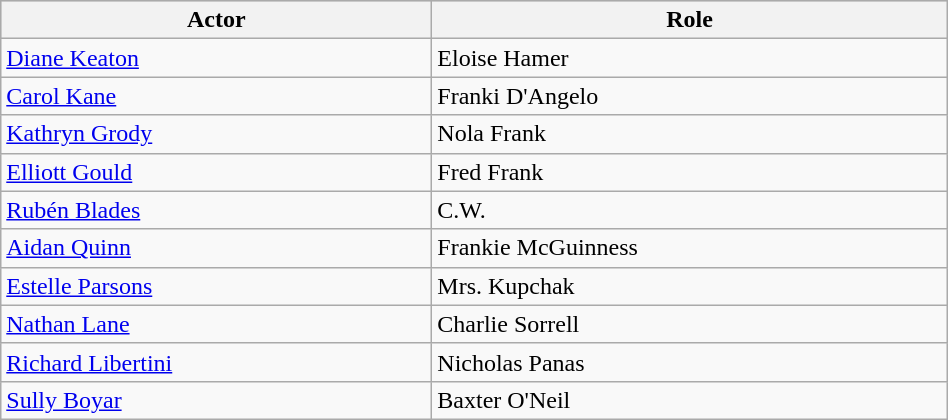<table class="wikitable" width="50%">
<tr bgcolor="#CCCCCC">
<th>Actor</th>
<th>Role</th>
</tr>
<tr>
<td><a href='#'>Diane Keaton</a></td>
<td>Eloise Hamer</td>
</tr>
<tr>
<td><a href='#'>Carol Kane</a></td>
<td>Franki D'Angelo</td>
</tr>
<tr>
<td><a href='#'>Kathryn Grody</a></td>
<td>Nola Frank</td>
</tr>
<tr>
<td><a href='#'>Elliott Gould</a></td>
<td>Fred Frank</td>
</tr>
<tr>
<td><a href='#'>Rubén Blades</a></td>
<td>C.W.</td>
</tr>
<tr>
<td><a href='#'>Aidan Quinn</a></td>
<td>Frankie McGuinness</td>
</tr>
<tr>
<td><a href='#'>Estelle Parsons</a></td>
<td>Mrs. Kupchak</td>
</tr>
<tr>
<td><a href='#'>Nathan Lane</a></td>
<td>Charlie Sorrell</td>
</tr>
<tr>
<td><a href='#'>Richard Libertini</a></td>
<td>Nicholas Panas</td>
</tr>
<tr>
<td><a href='#'>Sully Boyar</a></td>
<td>Baxter O'Neil</td>
</tr>
</table>
